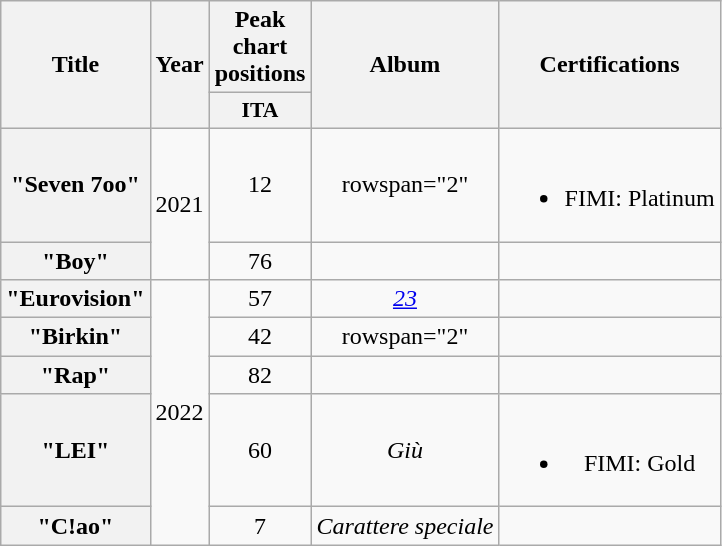<table class="wikitable plainrowheaders" style="text-align:center;">
<tr>
<th scope="col" rowspan="2">Title</th>
<th scope="col" rowspan="2">Year</th>
<th scope="col" colspan="1">Peak chart positions</th>
<th scope="col" rowspan="2">Album</th>
<th scope="col" rowspan="2">Certifications</th>
</tr>
<tr>
<th scope="col" style="width:3em;font-size:90%;">ITA<br></th>
</tr>
<tr>
<th scope="row">"Seven 7oo"<br></th>
<td rowspan="2">2021</td>
<td>12</td>
<td>rowspan="2" </td>
<td><br><ul><li>FIMI: Platinum</li></ul></td>
</tr>
<tr>
<th scope="row">"Boy"<br></th>
<td>76</td>
<td></td>
</tr>
<tr>
<th scope="row">"Eurovision"<br></th>
<td rowspan="5">2022</td>
<td>57</td>
<td><em><a href='#'>23</a></em></td>
<td></td>
</tr>
<tr>
<th scope="row">"Birkin"<br></th>
<td>42</td>
<td>rowspan="2" </td>
<td></td>
</tr>
<tr>
<th scope="row">"Rap"<br></th>
<td>82</td>
<td></td>
</tr>
<tr>
<th scope="row">"LEI"<br></th>
<td>60</td>
<td><em>Giù</em></td>
<td><br><ul><li>FIMI: Gold</li></ul></td>
</tr>
<tr>
<th scope="row">"C!ao"<br></th>
<td>7</td>
<td><em>Carattere speciale</em></td>
</tr>
</table>
